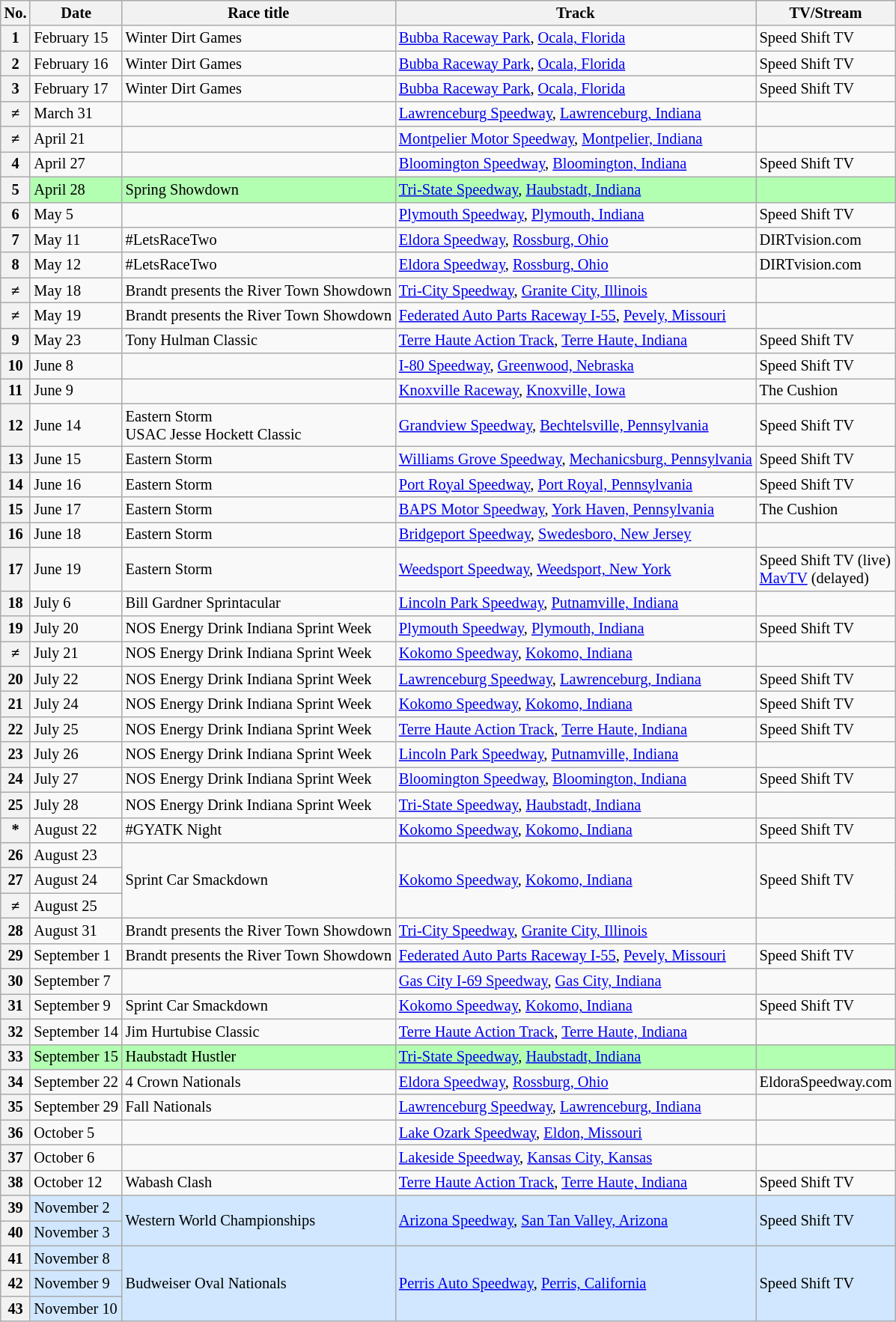<table class="wikitable" style="font-size:85%;">
<tr>
<th>No.</th>
<th>Date</th>
<th>Race title</th>
<th>Track</th>
<th>TV/Stream</th>
</tr>
<tr>
<th>1</th>
<td>February 15</td>
<td>Winter Dirt Games</td>
<td><a href='#'>Bubba Raceway Park</a>, <a href='#'>Ocala, Florida</a></td>
<td>Speed Shift TV</td>
</tr>
<tr>
<th>2</th>
<td>February 16</td>
<td>Winter Dirt Games</td>
<td><a href='#'>Bubba Raceway Park</a>, <a href='#'>Ocala, Florida</a></td>
<td>Speed Shift TV</td>
</tr>
<tr>
<th>3</th>
<td>February 17</td>
<td>Winter Dirt Games</td>
<td><a href='#'>Bubba Raceway Park</a>, <a href='#'>Ocala, Florida</a></td>
<td>Speed Shift TV</td>
</tr>
<tr>
<th>≠</th>
<td>March 31</td>
<td></td>
<td><a href='#'>Lawrenceburg Speedway</a>, <a href='#'>Lawrenceburg, Indiana</a></td>
<td></td>
</tr>
<tr>
<th>≠</th>
<td>April 21</td>
<td></td>
<td><a href='#'>Montpelier Motor Speedway</a>, <a href='#'>Montpelier, Indiana</a></td>
<td></td>
</tr>
<tr>
<th>4</th>
<td>April 27</td>
<td></td>
<td><a href='#'>Bloomington Speedway</a>, <a href='#'>Bloomington, Indiana</a></td>
<td>Speed Shift TV</td>
</tr>
<tr style="background:#b3ffb2;">
<th>5</th>
<td>April 28</td>
<td>Spring Showdown</td>
<td><a href='#'>Tri-State Speedway</a>, <a href='#'>Haubstadt, Indiana</a></td>
<td></td>
</tr>
<tr>
<th>6</th>
<td>May 5</td>
<td></td>
<td><a href='#'>Plymouth Speedway</a>, <a href='#'>Plymouth, Indiana</a></td>
<td>Speed Shift TV</td>
</tr>
<tr>
<th>7</th>
<td>May 11</td>
<td>#LetsRaceTwo</td>
<td><a href='#'>Eldora Speedway</a>, <a href='#'>Rossburg, Ohio</a></td>
<td>DIRTvision.com</td>
</tr>
<tr>
<th>8</th>
<td>May 12</td>
<td>#LetsRaceTwo</td>
<td><a href='#'>Eldora Speedway</a>, <a href='#'>Rossburg, Ohio</a></td>
<td>DIRTvision.com</td>
</tr>
<tr>
<th>≠</th>
<td>May 18</td>
<td>Brandt presents the River Town Showdown</td>
<td><a href='#'>Tri-City Speedway</a>, <a href='#'>Granite City, Illinois</a></td>
<td></td>
</tr>
<tr>
<th>≠</th>
<td>May 19</td>
<td>Brandt presents the River Town Showdown</td>
<td><a href='#'>Federated Auto Parts Raceway I-55</a>, <a href='#'>Pevely, Missouri</a></td>
<td></td>
</tr>
<tr>
<th>9</th>
<td>May 23</td>
<td>Tony Hulman Classic</td>
<td><a href='#'>Terre Haute Action Track</a>, <a href='#'>Terre Haute, Indiana</a></td>
<td>Speed Shift TV</td>
</tr>
<tr>
<th>10</th>
<td>June 8</td>
<td></td>
<td><a href='#'>I-80 Speedway</a>, <a href='#'>Greenwood, Nebraska</a></td>
<td>Speed Shift TV</td>
</tr>
<tr>
<th>11</th>
<td>June 9</td>
<td></td>
<td><a href='#'>Knoxville Raceway</a>, <a href='#'>Knoxville, Iowa</a></td>
<td>The Cushion</td>
</tr>
<tr>
<th>12</th>
<td>June 14</td>
<td>Eastern Storm<br>USAC Jesse Hockett Classic</td>
<td><a href='#'>Grandview Speedway</a>, <a href='#'>Bechtelsville, Pennsylvania</a></td>
<td>Speed Shift TV</td>
</tr>
<tr>
<th>13</th>
<td>June 15</td>
<td>Eastern Storm</td>
<td><a href='#'>Williams Grove Speedway</a>, <a href='#'>Mechanicsburg, Pennsylvania</a></td>
<td>Speed Shift TV</td>
</tr>
<tr>
<th>14</th>
<td>June 16</td>
<td>Eastern Storm</td>
<td><a href='#'>Port Royal Speedway</a>, <a href='#'>Port Royal, Pennsylvania</a></td>
<td>Speed Shift TV</td>
</tr>
<tr>
<th>15</th>
<td>June 17</td>
<td>Eastern Storm</td>
<td><a href='#'>BAPS Motor Speedway</a>, <a href='#'>York Haven, Pennsylvania</a></td>
<td>The Cushion</td>
</tr>
<tr>
<th>16</th>
<td>June 18</td>
<td>Eastern Storm</td>
<td><a href='#'>Bridgeport Speedway</a>, <a href='#'>Swedesboro, New Jersey</a></td>
<td></td>
</tr>
<tr>
<th>17</th>
<td>June 19</td>
<td>Eastern Storm</td>
<td><a href='#'>Weedsport Speedway</a>, <a href='#'>Weedsport, New York</a></td>
<td>Speed Shift TV (live)<br><a href='#'>MavTV</a> (delayed)</td>
</tr>
<tr>
<th>18</th>
<td>July 6</td>
<td>Bill Gardner Sprintacular</td>
<td><a href='#'>Lincoln Park Speedway</a>, <a href='#'>Putnamville, Indiana</a></td>
<td></td>
</tr>
<tr>
<th>19</th>
<td>July 20</td>
<td>NOS Energy Drink Indiana Sprint Week</td>
<td><a href='#'>Plymouth Speedway</a>, <a href='#'>Plymouth, Indiana</a></td>
<td>Speed Shift TV</td>
</tr>
<tr>
<th>≠</th>
<td>July 21</td>
<td>NOS Energy Drink Indiana Sprint Week</td>
<td><a href='#'>Kokomo Speedway</a>, <a href='#'>Kokomo, Indiana</a></td>
<td></td>
</tr>
<tr>
<th>20</th>
<td>July 22</td>
<td>NOS Energy Drink Indiana Sprint Week</td>
<td><a href='#'>Lawrenceburg Speedway</a>, <a href='#'>Lawrenceburg, Indiana</a></td>
<td>Speed Shift TV</td>
</tr>
<tr>
<th>21</th>
<td>July 24</td>
<td>NOS Energy Drink Indiana Sprint Week</td>
<td><a href='#'>Kokomo Speedway</a>, <a href='#'>Kokomo, Indiana</a></td>
<td>Speed Shift TV</td>
</tr>
<tr>
<th>22</th>
<td>July 25</td>
<td>NOS Energy Drink Indiana Sprint Week</td>
<td><a href='#'>Terre Haute Action Track</a>, <a href='#'>Terre Haute, Indiana</a></td>
<td>Speed Shift TV</td>
</tr>
<tr>
<th>23</th>
<td>July 26</td>
<td>NOS Energy Drink Indiana Sprint Week</td>
<td><a href='#'>Lincoln Park Speedway</a>, <a href='#'>Putnamville, Indiana</a></td>
<td></td>
</tr>
<tr>
<th>24</th>
<td>July 27</td>
<td>NOS Energy Drink Indiana Sprint Week</td>
<td><a href='#'>Bloomington Speedway</a>, <a href='#'>Bloomington, Indiana</a></td>
<td>Speed Shift TV</td>
</tr>
<tr>
<th>25</th>
<td>July 28</td>
<td>NOS Energy Drink Indiana Sprint Week</td>
<td><a href='#'>Tri-State Speedway</a>, <a href='#'>Haubstadt, Indiana</a></td>
<td></td>
</tr>
<tr>
<th>*</th>
<td>August 22</td>
<td>#GYATK Night</td>
<td><a href='#'>Kokomo Speedway</a>, <a href='#'>Kokomo, Indiana</a></td>
<td>Speed Shift TV</td>
</tr>
<tr>
<th>26</th>
<td>August 23</td>
<td rowspan=3>Sprint Car Smackdown</td>
<td rowspan=3><a href='#'>Kokomo Speedway</a>, <a href='#'>Kokomo, Indiana</a></td>
<td rowspan=3>Speed Shift TV</td>
</tr>
<tr>
<th>27</th>
<td>August 24</td>
</tr>
<tr>
<th>≠</th>
<td>August 25</td>
</tr>
<tr>
<th>28</th>
<td>August 31</td>
<td>Brandt presents the River Town Showdown</td>
<td><a href='#'>Tri-City Speedway</a>, <a href='#'>Granite City, Illinois</a></td>
<td></td>
</tr>
<tr>
<th>29</th>
<td>September 1</td>
<td>Brandt presents the River Town Showdown</td>
<td><a href='#'>Federated Auto Parts Raceway I-55</a>, <a href='#'>Pevely, Missouri</a></td>
<td>Speed Shift TV</td>
</tr>
<tr>
<th>30</th>
<td>September 7</td>
<td></td>
<td><a href='#'>Gas City I-69 Speedway</a>, <a href='#'>Gas City, Indiana</a></td>
<td></td>
</tr>
<tr>
<th>31</th>
<td>September 9</td>
<td>Sprint Car Smackdown</td>
<td><a href='#'>Kokomo Speedway</a>, <a href='#'>Kokomo, Indiana</a></td>
<td>Speed Shift TV</td>
</tr>
<tr>
<th>32</th>
<td>September 14</td>
<td>Jim Hurtubise Classic</td>
<td><a href='#'>Terre Haute Action Track</a>, <a href='#'>Terre Haute, Indiana</a></td>
<td></td>
</tr>
<tr style="background:#b3ffb2;">
<th>33</th>
<td>September 15</td>
<td>Haubstadt Hustler</td>
<td><a href='#'>Tri-State Speedway</a>, <a href='#'>Haubstadt, Indiana</a></td>
<td></td>
</tr>
<tr>
<th>34</th>
<td>September 22</td>
<td>4 Crown Nationals</td>
<td><a href='#'>Eldora Speedway</a>, <a href='#'>Rossburg, Ohio</a></td>
<td>EldoraSpeedway.com</td>
</tr>
<tr>
<th>35</th>
<td>September 29</td>
<td>Fall Nationals</td>
<td><a href='#'>Lawrenceburg Speedway</a>, <a href='#'>Lawrenceburg, Indiana</a></td>
<td></td>
</tr>
<tr>
<th>36</th>
<td>October 5</td>
<td></td>
<td><a href='#'>Lake Ozark Speedway</a>, <a href='#'>Eldon, Missouri</a></td>
<td></td>
</tr>
<tr>
<th>37</th>
<td>October 6</td>
<td></td>
<td><a href='#'>Lakeside Speedway</a>, <a href='#'>Kansas City, Kansas</a></td>
<td></td>
</tr>
<tr>
<th>38</th>
<td>October 12</td>
<td>Wabash Clash</td>
<td><a href='#'>Terre Haute Action Track</a>, <a href='#'>Terre Haute, Indiana</a></td>
<td>Speed Shift TV</td>
</tr>
<tr style="background:#D0E7FF;">
<th>39</th>
<td>November 2</td>
<td rowspan=2>Western World Championships</td>
<td rowspan=2><a href='#'>Arizona Speedway</a>, <a href='#'>San Tan Valley, Arizona</a></td>
<td rowspan=2>Speed Shift TV</td>
</tr>
<tr style="background:#D0E7FF;">
<th>40</th>
<td>November 3</td>
</tr>
<tr style="background:#D0E7FF;">
<th>41</th>
<td>November 8</td>
<td rowspan=3>Budweiser Oval Nationals</td>
<td rowspan=3><a href='#'>Perris Auto Speedway</a>, <a href='#'>Perris, California</a></td>
<td rowspan=3>Speed Shift TV</td>
</tr>
<tr style="background:#D0E7FF;">
<th>42</th>
<td>November 9</td>
</tr>
<tr style="background:#D0E7FF;">
<th>43</th>
<td>November 10</td>
</tr>
</table>
